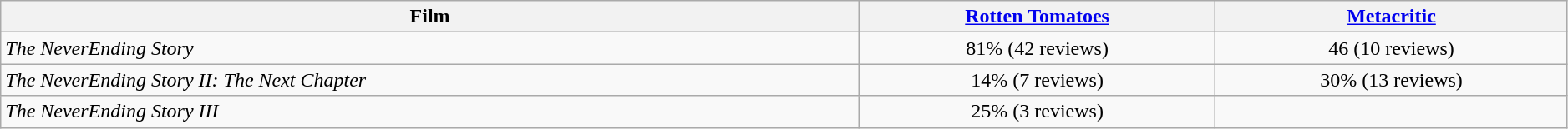<table class="wikitable sortable" width="99%" border="1" style="text-align: center;">
<tr>
<th>Film</th>
<th><a href='#'>Rotten Tomatoes</a></th>
<th><a href='#'>Metacritic</a></th>
</tr>
<tr>
<td style="text-align: left;"><em>The NeverEnding Story</em></td>
<td>81% (42 reviews)</td>
<td>46 (10 reviews)</td>
</tr>
<tr>
<td style="text-align: left;"><em>The NeverEnding Story II: The Next Chapter</em></td>
<td>14% (7 reviews)</td>
<td>30% (13 reviews)</td>
</tr>
<tr>
<td style="text-align: left;"><em>The NeverEnding Story III</em></td>
<td>25% (3 reviews)</td>
<td></td>
</tr>
</table>
